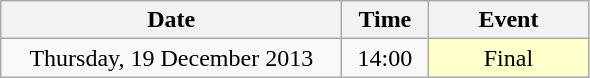<table class = "wikitable" style="text-align:center;">
<tr>
<th width=220>Date</th>
<th width=50>Time</th>
<th width=100>Event</th>
</tr>
<tr>
<td>Thursday, 19 December 2013</td>
<td>14:00</td>
<td bgcolor=ffffcc>Final</td>
</tr>
</table>
